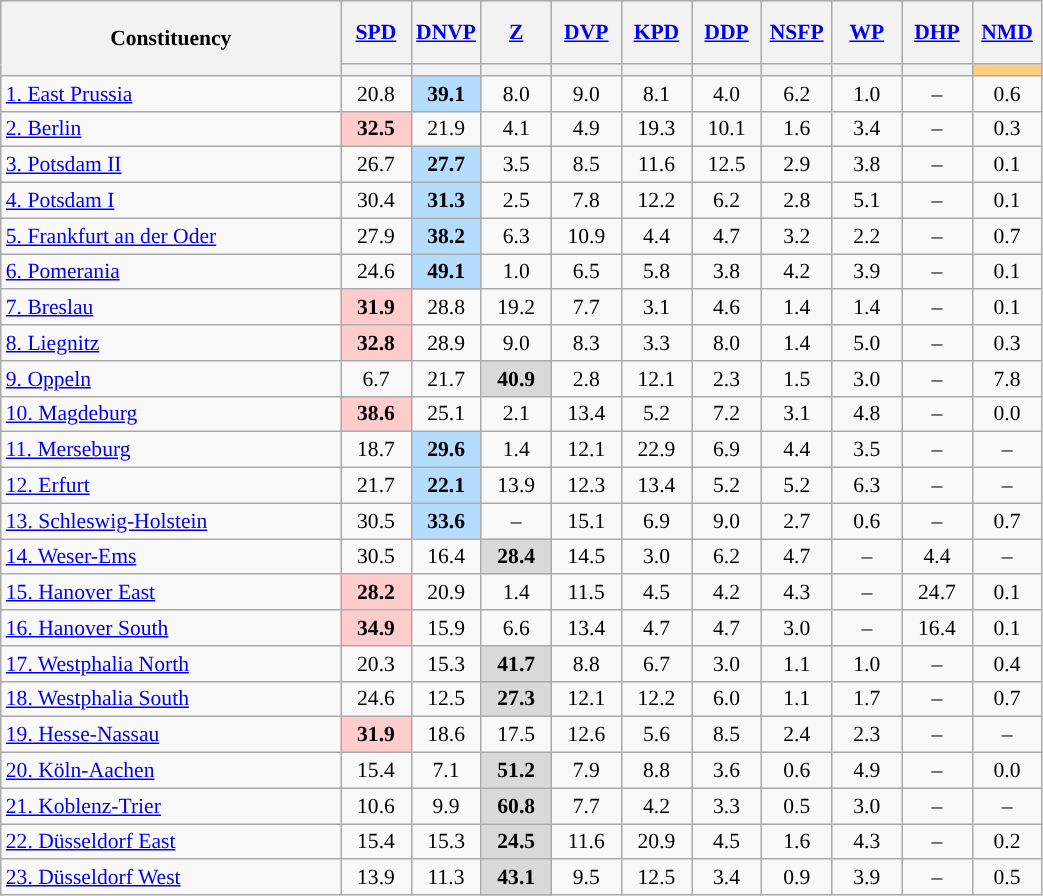<table class="wikitable sortable" style="text-align:center; font-size:90%;">
<tr style="height:42px; text-align:center; background-color:#E9E9E9;">
<th rowspan="2" style="width:220px;">Constituency</th>
<th style="width:40px;"><a href='#'>SPD</a></th>
<th style="width:40px;"><a href='#'>DNVP</a></th>
<th style="width:40px;"><a href='#'>Z</a></th>
<th style="width:40px;"><a href='#'>DVP</a></th>
<th style="width:40px;"><a href='#'>KPD</a></th>
<th style="width:40px;"><a href='#'>DDP</a></th>
<th style="width:40px;"><a href='#'>NSFP</a></th>
<th style="width:40px;"><a href='#'>WP</a></th>
<th style="width:40px;"><a href='#'>DHP</a></th>
<th style="width:40px;"><a href='#'>NMD</a></th>
</tr>
<tr>
<th data-sort-type="number" style="height:1px; background:"></th>
<th data-sort-type="number" style="height:1px; background:"></th>
<th data-sort-type="number" style="height:1px; background:"></th>
<th data-sort-type="number" style="height:1px; background:"></th>
<th data-sort-type="number" style="height:1px; background:"></th>
<th data-sort-type="number" style="height:1px; background:"></th>
<th data-sort-type="number" style="height:1px; background:"></th>
<th data-sort-type="number" style="height:1px; background:"></th>
<th data-sort-type="number" style="height:1px; background:"></th>
<th data-sort-type="number" style="height:1px; background:#FFCD82;"></th>
</tr>
<tr>
<td align="left"><a href='#'>1. East Prussia</a></td>
<td>20.8</td>
<td style="background:#B3DCFF"><strong>39.1</strong></td>
<td>8.0</td>
<td>9.0</td>
<td>8.1</td>
<td>4.0</td>
<td>6.2</td>
<td>1.0</td>
<td>–</td>
<td>0.6</td>
</tr>
<tr>
<td align="left"><a href='#'>2. Berlin</a></td>
<td style="background:#FFCCCC"><strong>32.5</strong></td>
<td>21.9</td>
<td>4.1</td>
<td>4.9</td>
<td>19.3</td>
<td>10.1</td>
<td>1.6</td>
<td>3.4</td>
<td>–</td>
<td>0.3</td>
</tr>
<tr>
<td align="left"><a href='#'>3. Potsdam II</a></td>
<td>26.7</td>
<td style="background:#B3DCFF"><strong>27.7</strong></td>
<td>3.5</td>
<td>8.5</td>
<td>11.6</td>
<td>12.5</td>
<td>2.9</td>
<td>3.8</td>
<td>–</td>
<td>0.1</td>
</tr>
<tr>
<td align="left"><a href='#'>4. Potsdam I</a></td>
<td>30.4</td>
<td style="background:#B3DCFF"><strong>31.3</strong></td>
<td>2.5</td>
<td>7.8</td>
<td>12.2</td>
<td>6.2</td>
<td>2.8</td>
<td>5.1</td>
<td>–</td>
<td>0.1</td>
</tr>
<tr>
<td align="left"><a href='#'>5. Frankfurt an der Oder</a></td>
<td>27.9</td>
<td style="background:#B3DCFF"><strong>38.2</strong></td>
<td>6.3</td>
<td>10.9</td>
<td>4.4</td>
<td>4.7</td>
<td>3.2</td>
<td>2.2</td>
<td>–</td>
<td>0.7</td>
</tr>
<tr>
<td align="left"><a href='#'>6. Pomerania</a></td>
<td>24.6</td>
<td style="background:#B3DCFF"><strong>49.1</strong></td>
<td>1.0</td>
<td>6.5</td>
<td>5.8</td>
<td>3.8</td>
<td>4.2</td>
<td>3.9</td>
<td>–</td>
<td>0.1</td>
</tr>
<tr>
<td align="left"><a href='#'>7. Breslau</a></td>
<td style="background:#FFCCCC"><strong>31.9</strong></td>
<td>28.8</td>
<td>19.2</td>
<td>7.7</td>
<td>3.1</td>
<td>4.6</td>
<td>1.4</td>
<td>1.4</td>
<td>–</td>
<td>0.1</td>
</tr>
<tr>
<td align="left"><a href='#'>8. Liegnitz</a></td>
<td style="background:#FFCCCC"><strong>32.8</strong></td>
<td>28.9</td>
<td>9.0</td>
<td>8.3</td>
<td>3.3</td>
<td>8.0</td>
<td>1.4</td>
<td>5.0</td>
<td>–</td>
<td>0.3</td>
</tr>
<tr>
<td align="left"><a href='#'>9. Oppeln</a></td>
<td>6.7</td>
<td>21.7</td>
<td style="background:#D9D9D9"><strong>40.9</strong></td>
<td>2.8</td>
<td>12.1</td>
<td>2.3</td>
<td>1.5</td>
<td>3.0</td>
<td>–</td>
<td>7.8</td>
</tr>
<tr>
<td align="left"><a href='#'>10. Magdeburg</a></td>
<td style="background:#FFCCCC"><strong>38.6</strong></td>
<td>25.1</td>
<td>2.1</td>
<td>13.4</td>
<td>5.2</td>
<td>7.2</td>
<td>3.1</td>
<td>4.8</td>
<td>–</td>
<td>0.0</td>
</tr>
<tr>
<td align="left"><a href='#'>11. Merseburg</a></td>
<td>18.7</td>
<td style="background:#B3DCFF"><strong>29.6</strong></td>
<td>1.4</td>
<td>12.1</td>
<td>22.9</td>
<td>6.9</td>
<td>4.4</td>
<td>3.5</td>
<td>–</td>
<td>–</td>
</tr>
<tr>
<td align="left"><a href='#'>12. Erfurt</a></td>
<td>21.7</td>
<td style="background:#B3DCFF"><strong>22.1</strong></td>
<td>13.9</td>
<td>12.3</td>
<td>13.4</td>
<td>5.2</td>
<td>5.2</td>
<td>6.3</td>
<td>–</td>
<td>–</td>
</tr>
<tr>
<td align="left"><a href='#'>13. Schleswig-Holstein</a></td>
<td>30.5</td>
<td style="background:#B3DCFF"><strong>33.6</strong></td>
<td>–</td>
<td>15.1</td>
<td>6.9</td>
<td>9.0</td>
<td>2.7</td>
<td>0.6</td>
<td>–</td>
<td>0.7</td>
</tr>
<tr>
<td align="left"><a href='#'>14. Weser-Ems</a></td>
<td>30.5</td>
<td>16.4</td>
<td style="background:#D9D9D9"><strong>28.4</strong></td>
<td>14.5</td>
<td>3.0</td>
<td>6.2</td>
<td>4.7</td>
<td>–</td>
<td>4.4</td>
<td>–</td>
</tr>
<tr>
<td align="left"><a href='#'>15. Hanover East</a></td>
<td style="background:#FFCCCC"><strong>28.2</strong></td>
<td>20.9</td>
<td>1.4</td>
<td>11.5</td>
<td>4.5</td>
<td>4.2</td>
<td>4.3</td>
<td>–</td>
<td>24.7</td>
<td>0.1</td>
</tr>
<tr>
<td align="left"><a href='#'>16. Hanover South</a></td>
<td style="background:#FFCCCC"><strong>34.9</strong></td>
<td>15.9</td>
<td>6.6</td>
<td>13.4</td>
<td>4.7</td>
<td>4.7</td>
<td>3.0</td>
<td>–</td>
<td>16.4</td>
<td>0.1</td>
</tr>
<tr>
<td align="left"><a href='#'>17. Westphalia North</a></td>
<td>20.3</td>
<td>15.3</td>
<td style="background:#D9D9D9"><strong>41.7</strong></td>
<td>8.8</td>
<td>6.7</td>
<td>3.0</td>
<td>1.1</td>
<td>1.0</td>
<td>–</td>
<td>0.4</td>
</tr>
<tr>
<td align="left"><a href='#'>18. Westphalia South</a></td>
<td>24.6</td>
<td>12.5</td>
<td style="background:#D9D9D9"><strong>27.3</strong></td>
<td>12.1</td>
<td>12.2</td>
<td>6.0</td>
<td>1.1</td>
<td>1.7</td>
<td>–</td>
<td>0.7</td>
</tr>
<tr>
<td align="left"><a href='#'>19. Hesse-Nassau</a></td>
<td style="background:#FFCCCC"><strong>31.9</strong></td>
<td>18.6</td>
<td>17.5</td>
<td>12.6</td>
<td>5.6</td>
<td>8.5</td>
<td>2.4</td>
<td>2.3</td>
<td>–</td>
<td>–</td>
</tr>
<tr>
<td align="left"><a href='#'>20. Köln-Aachen</a></td>
<td>15.4</td>
<td>7.1</td>
<td style="background:#D9D9D9"><strong>51.2</strong></td>
<td>7.9</td>
<td>8.8</td>
<td>3.6</td>
<td>0.6</td>
<td>4.9</td>
<td>–</td>
<td>0.0</td>
</tr>
<tr>
<td align="left"><a href='#'>21. Koblenz-Trier</a></td>
<td>10.6</td>
<td>9.9</td>
<td style="background:#D9D9D9"><strong>60.8</strong></td>
<td>7.7</td>
<td>4.2</td>
<td>3.3</td>
<td>0.5</td>
<td>3.0</td>
<td>–</td>
<td>–</td>
</tr>
<tr>
<td align="left"><a href='#'>22. Düsseldorf East</a></td>
<td>15.4</td>
<td>15.3</td>
<td style="background:#D9D9D9"><strong>24.5</strong></td>
<td>11.6</td>
<td>20.9</td>
<td>4.5</td>
<td>1.6</td>
<td>4.3</td>
<td>–</td>
<td>0.2</td>
</tr>
<tr>
<td align="left"><a href='#'>23. Düsseldorf West</a></td>
<td>13.9</td>
<td>11.3</td>
<td style="background:#D9D9D9"><strong>43.1</strong></td>
<td>9.5</td>
<td>12.5</td>
<td>3.4</td>
<td>0.9</td>
<td>3.9</td>
<td>–</td>
<td>0.5</td>
</tr>
</table>
